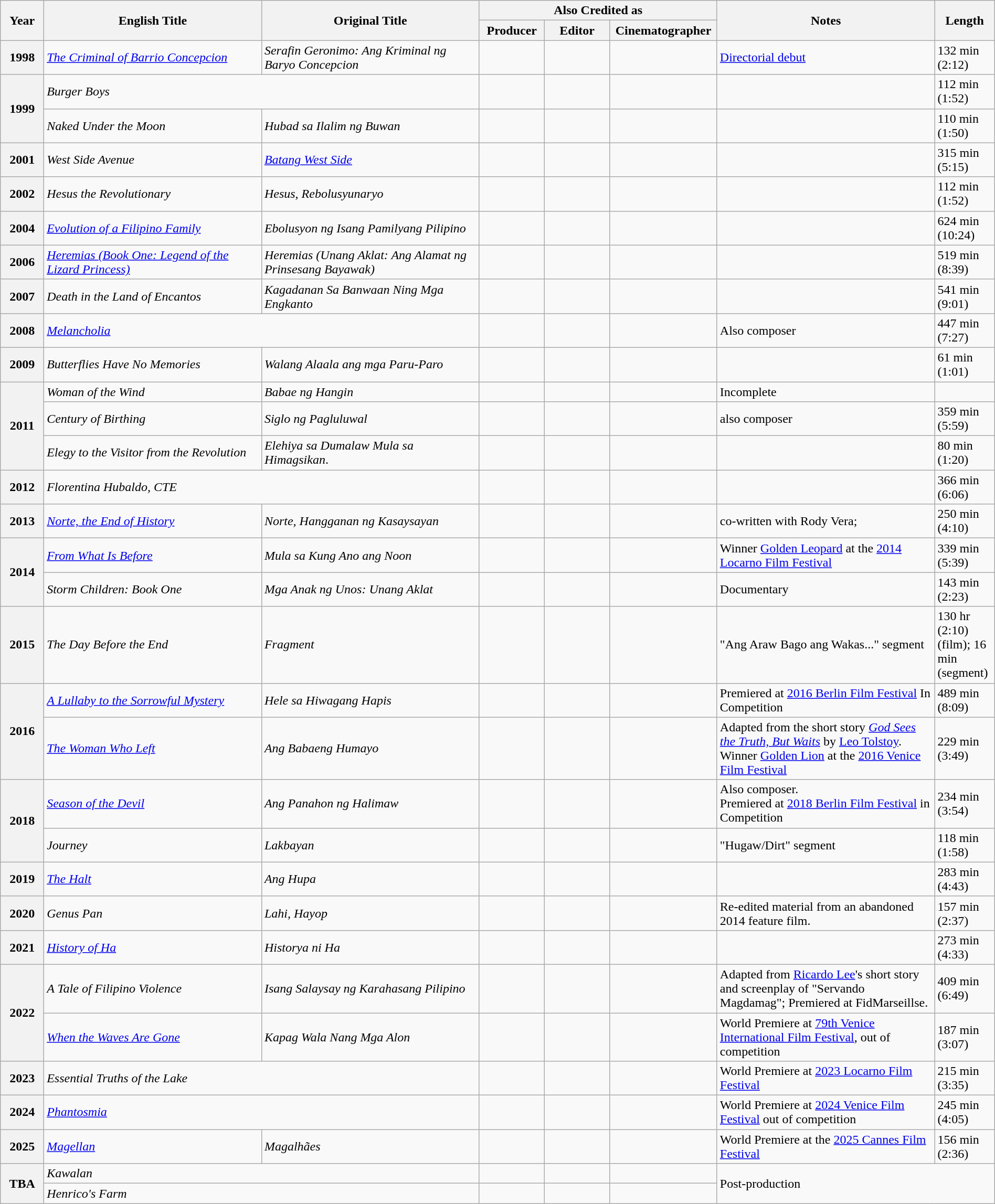<table class="wikitable sortable plainrowheaders" style="margin-right: 0;">
<tr>
<th rowspan="2" scope="col" width="4%">Year</th>
<th rowspan="2" scope="col" width="20%">English Title</th>
<th rowspan="2" scope="col" width="20%">Original Title</th>
<th colspan="3">Also Credited as</th>
<th rowspan="2" scope="col" width="20%" class="unsortable">Notes</th>
<th rowspan="2" scope="col" width="4%">Length</th>
</tr>
<tr>
<th scope="col" width="6%">Producer</th>
<th scope="col" width="6%">Editor</th>
<th scope="col" width="6%">Cinematographer</th>
</tr>
<tr>
<th>1998</th>
<td><em><a href='#'>The Criminal of Barrio Concepcion</a></em></td>
<td scope="row"><em>Serafin Geronimo: Ang Kriminal ng Baryo Concepcion</em></td>
<td></td>
<td></td>
<td></td>
<td><a href='#'>Directorial debut</a></td>
<td>132 min (2:12)</td>
</tr>
<tr>
<th rowspan="2">1999</th>
<td colspan="2"><em>Burger Boys</em></td>
<td></td>
<td></td>
<td></td>
<td></td>
<td>112 min (1:52)</td>
</tr>
<tr>
<td><em>Naked Under the Moon</em></td>
<td scope="row"><em>Hubad sa Ilalim ng Buwan</em></td>
<td></td>
<td></td>
<td></td>
<td></td>
<td>110 min (1:50)</td>
</tr>
<tr>
<th>2001</th>
<td><em>West Side Avenue</em></td>
<td scope="row"><em><a href='#'>Batang West Side</a></em></td>
<td></td>
<td></td>
<td></td>
<td></td>
<td>315 min (5:15)</td>
</tr>
<tr>
<th>2002</th>
<td><em>Hesus the Revolutionary</em></td>
<td scope="row"><em>Hesus, Rebolusyunaryo</em></td>
<td></td>
<td></td>
<td></td>
<td></td>
<td>112 min (1:52)</td>
</tr>
<tr>
<th>2004</th>
<td><em><a href='#'>Evolution of a Filipino Family</a></em></td>
<td scope="row"><em>Ebolusyon ng Isang Pamilyang Pilipino</em></td>
<td></td>
<td></td>
<td></td>
<td></td>
<td>624 min (10:24)</td>
</tr>
<tr>
<th>2006</th>
<td><a href='#'><em>Heremias (Book One: Legend of the Lizard Princess)</em></a></td>
<td scope="row"><em>Heremias (Unang Aklat: Ang Alamat ng Prinsesang Bayawak)</em></td>
<td></td>
<td></td>
<td></td>
<td></td>
<td>519 min (8:39)</td>
</tr>
<tr>
<th>2007</th>
<td><em>Death in the Land of Encantos</em></td>
<td scope="row"><em>Kagadanan Sa Banwaan Ning Mga Engkanto</em></td>
<td></td>
<td></td>
<td></td>
<td></td>
<td>541 min (9:01)</td>
</tr>
<tr>
<th>2008</th>
<td colspan="2"><em><a href='#'>Melancholia</a></em></td>
<td></td>
<td></td>
<td></td>
<td>Also composer</td>
<td>447 min (7:27)</td>
</tr>
<tr>
<th>2009</th>
<td><em>Butterflies Have No Memories</em></td>
<td scope="row"><em>Walang Alaala ang mga Paru-Paro</em></td>
<td></td>
<td></td>
<td></td>
<td></td>
<td>61 min (1:01)</td>
</tr>
<tr>
<th rowspan="3">2011</th>
<td><em>Woman of the Wind</em></td>
<td scope="row"><em>Babae ng Hangin</em></td>
<td></td>
<td></td>
<td></td>
<td>Incomplete</td>
<td></td>
</tr>
<tr>
<td><em>Century of Birthing</em></td>
<td scope="row"><em>Siglo ng Pagluluwal</em></td>
<td></td>
<td></td>
<td></td>
<td>also composer</td>
<td>359 min (5:59)</td>
</tr>
<tr>
<td><em>Elegy to the Visitor from the Revolution</em></td>
<td scope="row"><em>Elehiya sa Dumalaw Mula sa Himagsikan</em>.</td>
<td></td>
<td></td>
<td></td>
<td></td>
<td>80 min (1:20)</td>
</tr>
<tr>
<th>2012</th>
<td colspan="2"><em>Florentina Hubaldo, CTE</em></td>
<td></td>
<td></td>
<td></td>
<td></td>
<td>366 min (6:06)</td>
</tr>
<tr>
<th>2013</th>
<td><em><a href='#'>Norte, the End of History</a></em></td>
<td scope="row"><em>Norte, Hangganan ng Kasaysayan</em></td>
<td></td>
<td></td>
<td></td>
<td>co-written with Rody Vera;</td>
<td>250 min (4:10)</td>
</tr>
<tr>
<th rowspan="2">2014</th>
<td><em><a href='#'>From What Is Before</a></em></td>
<td scope="row"><em>Mula sa Kung Ano ang Noon</em></td>
<td></td>
<td></td>
<td></td>
<td>Winner <a href='#'>Golden Leopard</a> at the <a href='#'>2014 Locarno Film Festival</a></td>
<td>339 min (5:39)</td>
</tr>
<tr>
<td><em>Storm Children: Book One</em></td>
<td scope="row"><em>Mga Anak ng Unos: Unang Aklat</em></td>
<td></td>
<td></td>
<td></td>
<td>Documentary</td>
<td>143 min (2:23)</td>
</tr>
<tr>
<th>2015</th>
<td><em>The Day Before the End</em></td>
<td scope="row"><em>Fragment</em></td>
<td></td>
<td></td>
<td></td>
<td>"Ang Araw Bago ang Wakas..." segment</td>
<td>130 hr (2:10) (film); 16 min (segment)</td>
</tr>
<tr>
<th rowspan="2">2016</th>
<td><em><a href='#'>A Lullaby to the Sorrowful Mystery</a></em></td>
<td scope="row"><em>Hele sa Hiwagang Hapis</em></td>
<td></td>
<td></td>
<td></td>
<td>Premiered at <a href='#'>2016 Berlin Film Festival</a> In Competition</td>
<td>489 min (8:09)</td>
</tr>
<tr>
<td><em><a href='#'>The Woman Who Left</a></em></td>
<td scope="row"><em>Ang Babaeng Humayo</em></td>
<td></td>
<td></td>
<td></td>
<td>Adapted from the short story <em><a href='#'>God Sees the Truth, But Waits</a></em> by <a href='#'>Leo Tolstoy</a>.<br>Winner <a href='#'>Golden Lion</a> at the <a href='#'>2016 Venice Film Festival</a></td>
<td>229 min (3:49)</td>
</tr>
<tr>
<th rowspan="2">2018</th>
<td><em><a href='#'>Season of the Devil</a></em></td>
<td scope="row"><em>Ang Panahon ng Halimaw</em></td>
<td></td>
<td></td>
<td></td>
<td>Also composer.<br>Premiered at <a href='#'>2018 Berlin Film Festival</a> in Competition</td>
<td>234 min (3:54)</td>
</tr>
<tr>
<td><em>Journey</em></td>
<td scope="row"><em>Lakbayan</em></td>
<td></td>
<td></td>
<td></td>
<td>"Hugaw/Dirt" segment</td>
<td>118 min (1:58)</td>
</tr>
<tr>
<th>2019</th>
<td><em><a href='#'>The Halt</a></em></td>
<td scope="row"><em>Ang Hupa</em></td>
<td></td>
<td></td>
<td></td>
<td></td>
<td>283 min (4:43)</td>
</tr>
<tr>
<th>2020</th>
<td><em>Genus Pan</em></td>
<td scope="row"><em>Lahi, Hayop</em></td>
<td></td>
<td></td>
<td></td>
<td>Re-edited material from an abandoned 2014 feature film.</td>
<td>157 min (2:37)</td>
</tr>
<tr>
<th>2021</th>
<td><em><a href='#'>History of Ha</a></em></td>
<td scope="row"><em>Historya ni Ha</em></td>
<td></td>
<td></td>
<td></td>
<td></td>
<td>273 min (4:33)</td>
</tr>
<tr>
<th rowspan="2">2022</th>
<td><em>A Tale of Filipino Violence</em></td>
<td scope="row"><em>Isang Salaysay ng Karahasang Pilipino</em></td>
<td></td>
<td></td>
<td></td>
<td>Adapted from <a href='#'>Ricardo Lee</a>'s short story and screenplay of "Servando Magdamag"; Premiered at FidMarseillse.</td>
<td>409 min (6:49)</td>
</tr>
<tr>
<td><em><a href='#'>When the Waves Are Gone</a></em></td>
<td scope="row"><em>Kapag Wala Nang Mga Alon</em></td>
<td></td>
<td></td>
<td></td>
<td>World Premiere at <a href='#'>79th Venice International Film Festival</a>, out of competition</td>
<td>187 min (3:07)</td>
</tr>
<tr>
<th>2023</th>
<td colspan="2"><em>Essential Truths of the Lake</em></td>
<td></td>
<td></td>
<td></td>
<td>World Premiere at <a href='#'>2023 Locarno Film Festival</a></td>
<td>215 min (3:35)</td>
</tr>
<tr>
<th>2024</th>
<td colspan="2"><em><a href='#'>Phantosmia</a></em></td>
<td></td>
<td></td>
<td></td>
<td>World Premiere at <a href='#'>2024 Venice Film Festival</a> out of competition</td>
<td>245 min (4:05)</td>
</tr>
<tr>
<th>2025</th>
<td><em><a href='#'>Magellan</a></em></td>
<td><em>Magalhães</em></td>
<td></td>
<td></td>
<td></td>
<td>World Premiere at the <a href='#'>2025 Cannes Film Festival</a></td>
<td>156 min (2:36)</td>
</tr>
<tr>
<th rowspan="2">TBA</th>
<td colspan="2"><em>Kawalan</em></td>
<td></td>
<td></td>
<td></td>
<td colspan="2" rowspan="2">Post-production</td>
</tr>
<tr>
<td colspan="2"><em>Henrico's Farm</em></td>
<td></td>
<td></td>
<td></td>
</tr>
</table>
